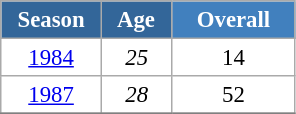<table class="wikitable" style="font-size:95%; text-align:center; border:grey solid 1px; border-collapse:collapse; background:#ffffff;">
<tr>
<th style="background-color:#369; color:white; width:60px;"> Season </th>
<th style="background-color:#369; color:white; width:40px;"> Age </th>
<th style="background-color:#4180be; color:white; width:75px;">Overall</th>
</tr>
<tr>
<td><a href='#'>1984</a></td>
<td><em>25</em></td>
<td>14</td>
</tr>
<tr>
<td><a href='#'>1987</a></td>
<td><em>28</em></td>
<td>52</td>
</tr>
<tr>
</tr>
</table>
